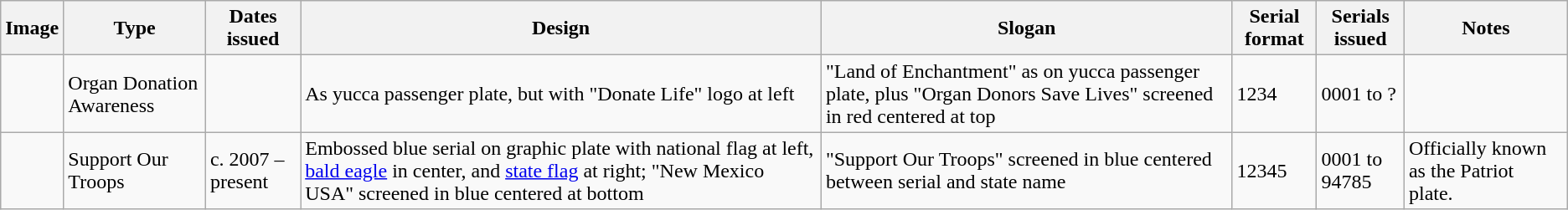<table class="wikitable">
<tr>
<th>Image</th>
<th>Type</th>
<th>Dates issued</th>
<th>Design</th>
<th>Slogan</th>
<th style="width:60px">Serial format</th>
<th>Serials issued</th>
<th>Notes</th>
</tr>
<tr>
<td></td>
<td>Organ Donation Awareness</td>
<td></td>
<td>As yucca passenger plate, but with "Donate Life" logo at left</td>
<td>"Land of Enchantment" as on yucca passenger plate, plus "Organ Donors Save Lives" screened in red centered at top</td>
<td>1234</td>
<td>0001 to ?</td>
<td></td>
</tr>
<tr>
<td></td>
<td>Support Our Troops</td>
<td>c. 2007 – present</td>
<td>Embossed blue serial on graphic plate with national flag at left, <a href='#'>bald eagle</a> in center, and <a href='#'>state flag</a> at right; "New Mexico USA" screened in blue centered at bottom</td>
<td>"Support Our Troops" screened in blue centered between serial and state name</td>
<td>12345</td>
<td>0001 to 94785 </td>
<td>Officially known as the Patriot plate.</td>
</tr>
</table>
